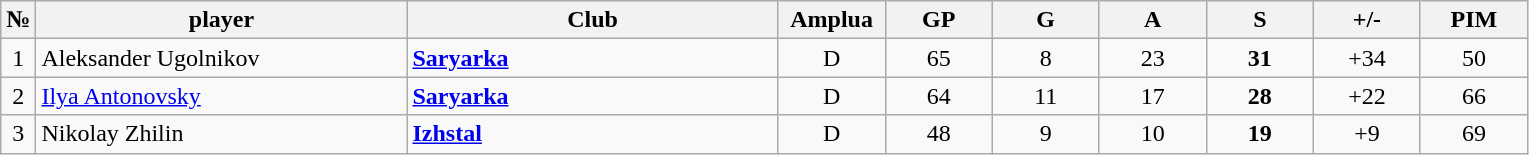<table class="wikitable sortable" style="padding:3px; border-spacing:0; text-align:center;">
<tr>
<th>№</th>
<th style="width:15em">player</th>
<th style="width:15em">Club</th>
<th style="width:4em">Аmplua</th>
<th style="width:4em">GP</th>
<th style="width:4em">G</th>
<th style="width:4em">A</th>
<th style="width:4em">S</th>
<th data-sort-type="number" style="width:4em">+/-</th>
<th style="width:4em">PIM</th>
</tr>
<tr>
<td align="center">1</td>
<td align="left"> Aleksander Ugolnikov</td>
<td align="left"> <strong><a href='#'>Saryarka</a></strong></td>
<td>D</td>
<td>65</td>
<td>8</td>
<td>23</td>
<td><strong>31</strong></td>
<td>+34</td>
<td>50</td>
</tr>
<tr>
<td align="center">2</td>
<td align="left"> <a href='#'>Ilya Antonovsky</a></td>
<td align="left"> <strong><a href='#'>Saryarka</a></strong></td>
<td>D</td>
<td>64</td>
<td>11</td>
<td>17</td>
<td><strong>28</strong></td>
<td>+22</td>
<td>66</td>
</tr>
<tr>
<td align="center">3</td>
<td align="left"> Nikolay Zhilin</td>
<td align="left"> <strong><a href='#'>Izhstal</a></strong></td>
<td>D</td>
<td>48</td>
<td>9</td>
<td>10</td>
<td><strong>19</strong></td>
<td>+9</td>
<td>69</td>
</tr>
</table>
